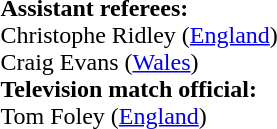<table style="width:100%">
<tr>
<td><br><strong>Assistant referees:</strong>
<br>Christophe Ridley (<a href='#'>England</a>)
<br>Craig Evans (<a href='#'>Wales</a>)
<br><strong>Television match official:</strong>
<br>Tom Foley (<a href='#'>England</a>)</td>
</tr>
</table>
